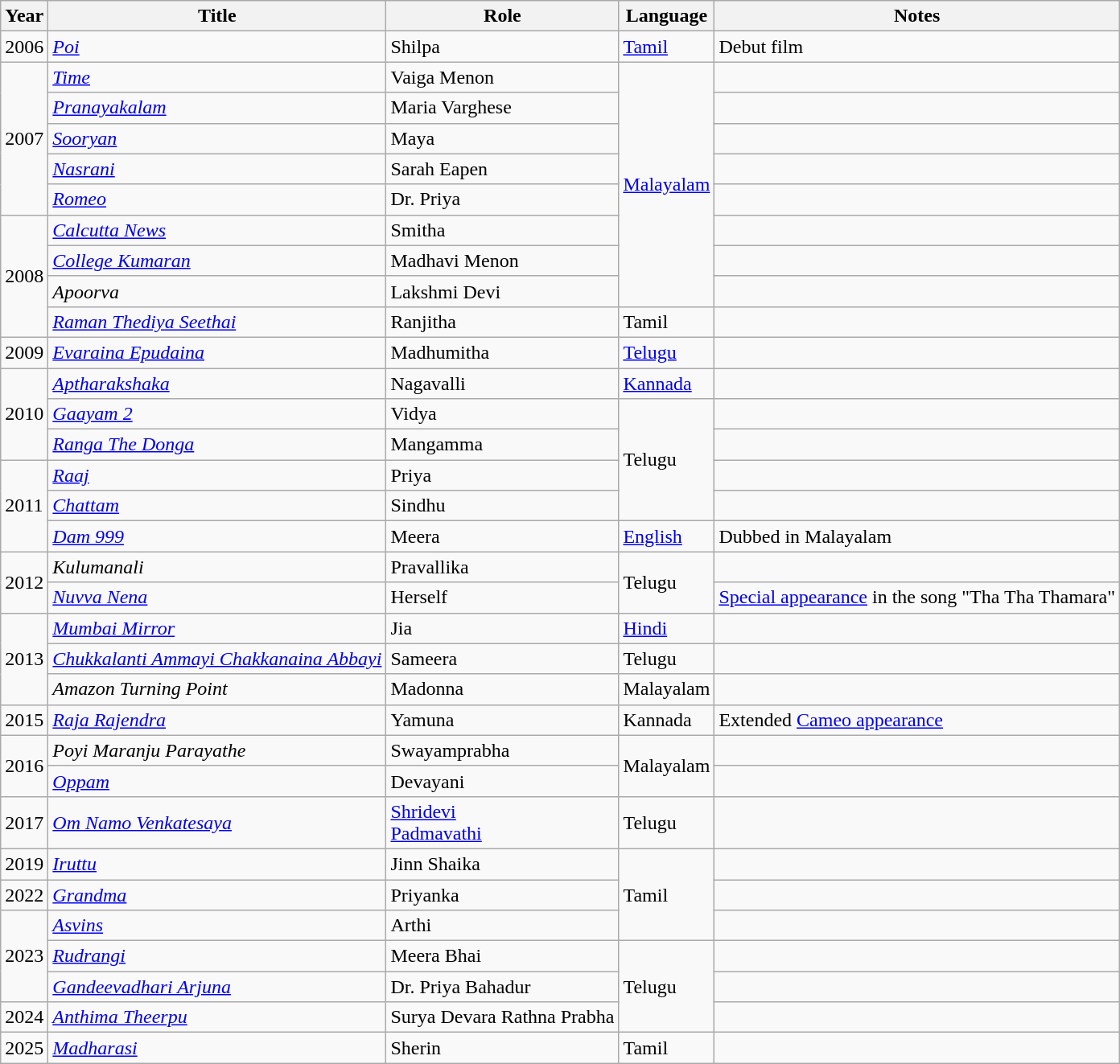<table class="wikitable sortable">
<tr>
<th>Year</th>
<th>Title</th>
<th>Role</th>
<th>Language</th>
<th class="unsortable">Notes</th>
</tr>
<tr>
<td>2006</td>
<td><em><a href='#'>Poi</a></em></td>
<td>Shilpa</td>
<td><a href='#'>Tamil</a></td>
<td>Debut film</td>
</tr>
<tr>
<td rowspan=5>2007</td>
<td><em><a href='#'>Time</a></em></td>
<td>Vaiga Menon</td>
<td rowspan=8><a href='#'>Malayalam</a></td>
<td></td>
</tr>
<tr>
<td><em><a href='#'>Pranayakalam</a></em></td>
<td>Maria Varghese</td>
<td></td>
</tr>
<tr>
<td><em><a href='#'>Sooryan</a></em></td>
<td>Maya</td>
<td></td>
</tr>
<tr>
<td><em><a href='#'>Nasrani</a></em></td>
<td>Sarah Eapen</td>
<td></td>
</tr>
<tr>
<td><em><a href='#'>Romeo</a></em></td>
<td>Dr. Priya</td>
<td></td>
</tr>
<tr>
<td rowspan=4>2008</td>
<td><em><a href='#'>Calcutta News</a></em></td>
<td>Smitha</td>
<td></td>
</tr>
<tr>
<td><em><a href='#'>College Kumaran</a></em></td>
<td>Madhavi Menon</td>
<td></td>
</tr>
<tr>
<td><em>Apoorva</em></td>
<td>Lakshmi Devi</td>
<td></td>
</tr>
<tr>
<td><em><a href='#'>Raman Thediya Seethai</a></em></td>
<td>Ranjitha</td>
<td>Tamil</td>
<td></td>
</tr>
<tr>
<td>2009</td>
<td><em><a href='#'>Evaraina Epudaina</a></em></td>
<td>Madhumitha</td>
<td><a href='#'>Telugu</a></td>
<td></td>
</tr>
<tr>
<td rowspan=3>2010</td>
<td><em><a href='#'>Aptharakshaka</a></em></td>
<td>Nagavalli</td>
<td><a href='#'>Kannada</a></td>
<td></td>
</tr>
<tr>
<td><em><a href='#'>Gaayam 2</a></em></td>
<td>Vidya</td>
<td rowspan=4>Telugu</td>
<td></td>
</tr>
<tr>
<td><em><a href='#'>Ranga The Donga</a></em></td>
<td>Mangamma</td>
<td></td>
</tr>
<tr>
<td rowspan=3>2011</td>
<td><em><a href='#'>Raaj</a></em></td>
<td>Priya</td>
<td></td>
</tr>
<tr>
<td><em><a href='#'>Chattam</a></em></td>
<td>Sindhu</td>
<td></td>
</tr>
<tr>
<td><em><a href='#'>Dam 999</a></em></td>
<td>Meera</td>
<td><a href='#'>English</a></td>
<td>Dubbed in Malayalam</td>
</tr>
<tr>
<td rowspan=2>2012</td>
<td><em>Kulumanali</em></td>
<td>Pravallika</td>
<td rowspan="2">Telugu</td>
<td></td>
</tr>
<tr>
<td><em><a href='#'>Nuvva Nena</a></em></td>
<td>Herself</td>
<td><a href='#'>Special appearance</a> in the song "Tha Tha Thamara"</td>
</tr>
<tr>
<td rowspan=3>2013</td>
<td><em><a href='#'>Mumbai Mirror</a></em></td>
<td>Jia</td>
<td><a href='#'>Hindi</a></td>
<td></td>
</tr>
<tr>
<td><em><a href='#'>Chukkalanti Ammayi Chakkanaina Abbayi</a></em></td>
<td>Sameera</td>
<td>Telugu</td>
<td></td>
</tr>
<tr>
<td><em>Amazon Turning Point </em></td>
<td>Madonna</td>
<td>Malayalam</td>
<td></td>
</tr>
<tr>
<td>2015</td>
<td><em><a href='#'>Raja Rajendra</a></em></td>
<td>Yamuna</td>
<td>Kannada</td>
<td>Extended <a href='#'>Cameo appearance</a></td>
</tr>
<tr>
<td rowspan=2>2016</td>
<td><em>Poyi Maranju Parayathe</em></td>
<td>Swayamprabha</td>
<td rowspan="2">Malayalam</td>
<td></td>
</tr>
<tr>
<td><em><a href='#'>Oppam</a></em></td>
<td>Devayani</td>
<td></td>
</tr>
<tr>
<td>2017</td>
<td><em><a href='#'>Om Namo Venkatesaya</a></em></td>
<td><a href='#'>Shridevi</a><br><a href='#'>Padmavathi</a></td>
<td>Telugu</td>
<td></td>
</tr>
<tr>
<td>2019</td>
<td><em><a href='#'>Iruttu</a></em></td>
<td>Jinn Shaika</td>
<td rowspan=3>Tamil</td>
<td></td>
</tr>
<tr>
<td>2022</td>
<td><em><a href='#'>Grandma</a></em></td>
<td>Priyanka</td>
<td></td>
</tr>
<tr>
<td rowspan=3>2023</td>
<td><em><a href='#'>Asvins</a></em></td>
<td>Arthi</td>
<td></td>
</tr>
<tr>
<td><em><a href='#'>Rudrangi</a></em></td>
<td>Meera Bhai</td>
<td rowspan=3>Telugu</td>
<td></td>
</tr>
<tr>
<td><em><a href='#'>Gandeevadhari Arjuna</a></em></td>
<td>Dr. Priya Bahadur</td>
<td></td>
</tr>
<tr>
<td>2024</td>
<td><em><a href='#'>Anthima Theerpu</a></em></td>
<td>Surya Devara Rathna Prabha</td>
<td></td>
</tr>
<tr>
<td>2025</td>
<td><em><a href='#'>Madharasi</a></em></td>
<td>Sherin</td>
<td rowspan=3>Tamil</td>
<td></td>
</tr>
</table>
